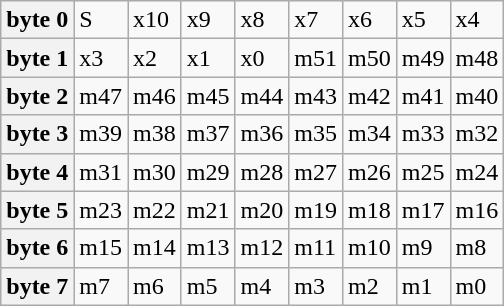<table class="wikitable">
<tr>
<th>byte 0</th>
<td>S</td>
<td>x10</td>
<td>x9</td>
<td>x8</td>
<td>x7</td>
<td>x6</td>
<td>x5</td>
<td>x4</td>
</tr>
<tr>
<th>byte 1</th>
<td>x3</td>
<td>x2</td>
<td>x1</td>
<td>x0</td>
<td>m51</td>
<td>m50</td>
<td>m49</td>
<td>m48</td>
</tr>
<tr>
<th>byte 2</th>
<td>m47</td>
<td>m46</td>
<td>m45</td>
<td>m44</td>
<td>m43</td>
<td>m42</td>
<td>m41</td>
<td>m40</td>
</tr>
<tr>
<th>byte 3</th>
<td>m39</td>
<td>m38</td>
<td>m37</td>
<td>m36</td>
<td>m35</td>
<td>m34</td>
<td>m33</td>
<td>m32</td>
</tr>
<tr>
<th>byte 4</th>
<td>m31</td>
<td>m30</td>
<td>m29</td>
<td>m28</td>
<td>m27</td>
<td>m26</td>
<td>m25</td>
<td>m24</td>
</tr>
<tr>
<th>byte 5</th>
<td>m23</td>
<td>m22</td>
<td>m21</td>
<td>m20</td>
<td>m19</td>
<td>m18</td>
<td>m17</td>
<td>m16</td>
</tr>
<tr>
<th>byte 6</th>
<td>m15</td>
<td>m14</td>
<td>m13</td>
<td>m12</td>
<td>m11</td>
<td>m10</td>
<td>m9</td>
<td>m8</td>
</tr>
<tr>
<th>byte 7</th>
<td>m7</td>
<td>m6</td>
<td>m5</td>
<td>m4</td>
<td>m3</td>
<td>m2</td>
<td>m1</td>
<td>m0</td>
</tr>
</table>
